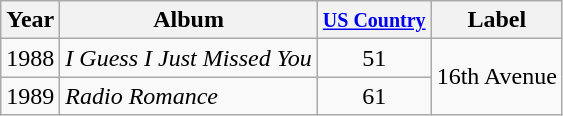<table class="wikitable">
<tr>
<th>Year</th>
<th>Album</th>
<th><small><a href='#'>US Country</a></small></th>
<th>Label</th>
</tr>
<tr>
<td>1988</td>
<td><em>I Guess I Just Missed You</em></td>
<td align="center">51</td>
<td rowspan="2">16th Avenue</td>
</tr>
<tr>
<td>1989</td>
<td><em>Radio Romance</em></td>
<td align="center">61</td>
</tr>
</table>
